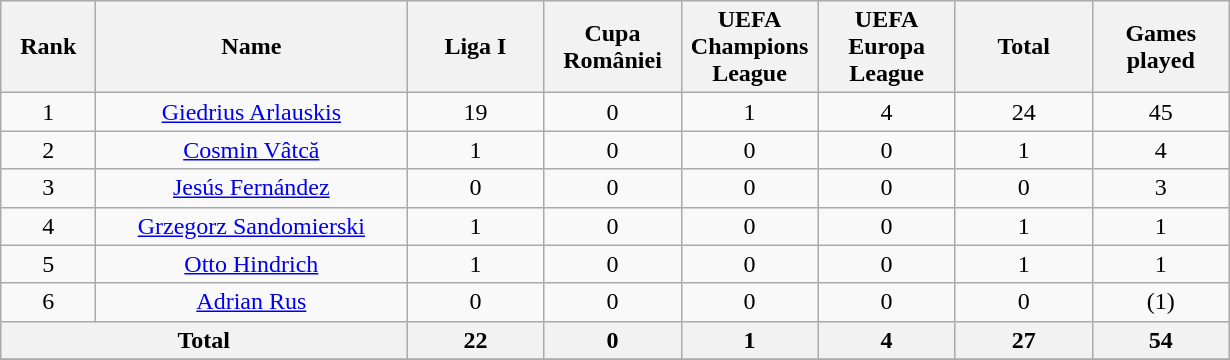<table class="wikitable" style="text-align:center;">
<tr>
<th style="width:56px;">Rank</th>
<th style="width:200px;">Name</th>
<th style="width:84px;">Liga I</th>
<th style="width:84px;">Cupa României</th>
<th style="width:84px;">UEFA Champions League</th>
<th style="width:84px;">UEFA Europa League</th>
<th style="width:84px;">Total</th>
<th style="width:84px;">Games played</th>
</tr>
<tr>
<td>1</td>
<td> <a href='#'>Giedrius Arlauskis</a></td>
<td>19</td>
<td>0</td>
<td>1</td>
<td>4</td>
<td>24</td>
<td>45</td>
</tr>
<tr>
<td>2</td>
<td> <a href='#'>Cosmin Vâtcă</a></td>
<td>1</td>
<td>0</td>
<td>0</td>
<td>0</td>
<td>1</td>
<td>4</td>
</tr>
<tr>
<td>3</td>
<td> <a href='#'>Jesús Fernández</a></td>
<td>0</td>
<td>0</td>
<td>0</td>
<td>0</td>
<td>0</td>
<td>3</td>
</tr>
<tr>
<td>4</td>
<td> <a href='#'>Grzegorz Sandomierski</a></td>
<td>1</td>
<td>0</td>
<td>0</td>
<td>0</td>
<td>1</td>
<td>1</td>
</tr>
<tr>
<td>5</td>
<td> <a href='#'>Otto Hindrich</a></td>
<td>1</td>
<td>0</td>
<td>0</td>
<td>0</td>
<td>1</td>
<td>1</td>
</tr>
<tr>
<td>6</td>
<td> <a href='#'>Adrian Rus</a></td>
<td>0</td>
<td>0</td>
<td>0</td>
<td>0</td>
<td>0</td>
<td>(1)</td>
</tr>
<tr>
<th colspan="2">Total</th>
<th>22</th>
<th>0</th>
<th>1</th>
<th>4</th>
<th>27</th>
<th>54</th>
</tr>
<tr>
</tr>
</table>
